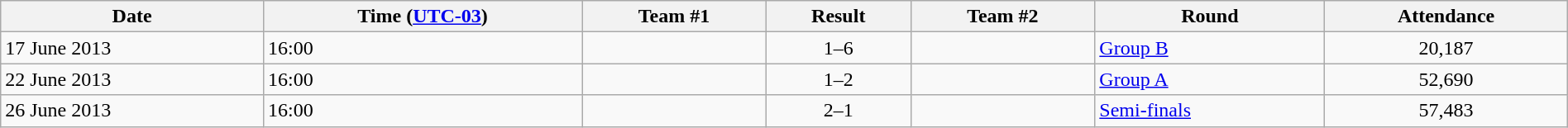<table class="wikitable"  style="text-align:left; width:100%;">
<tr>
<th>Date</th>
<th>Time (<a href='#'>UTC-03</a>)</th>
<th>Team #1</th>
<th>Result</th>
<th>Team #2</th>
<th>Round</th>
<th>Attendance</th>
</tr>
<tr>
<td>17 June 2013</td>
<td>16:00</td>
<td></td>
<td style="text-align:center;">1–6</td>
<td><strong></strong></td>
<td><a href='#'>Group B</a></td>
<td style="text-align:center;">20,187</td>
</tr>
<tr>
<td>22 June 2013</td>
<td>16:00</td>
<td></td>
<td style="text-align:center;">1–2</td>
<td><strong></strong></td>
<td><a href='#'>Group A</a></td>
<td style="text-align:center;">52,690</td>
</tr>
<tr>
<td>26 June 2013</td>
<td>16:00</td>
<td><strong></strong></td>
<td style="text-align:center;">2–1</td>
<td></td>
<td><a href='#'>Semi-finals</a></td>
<td style="text-align:center;">57,483</td>
</tr>
</table>
